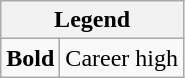<table class="wikitable mw-collapsible mw-collapsed">
<tr>
<th colspan="2">Legend</th>
</tr>
<tr>
<td><strong>Bold</strong></td>
<td>Career high</td>
</tr>
</table>
